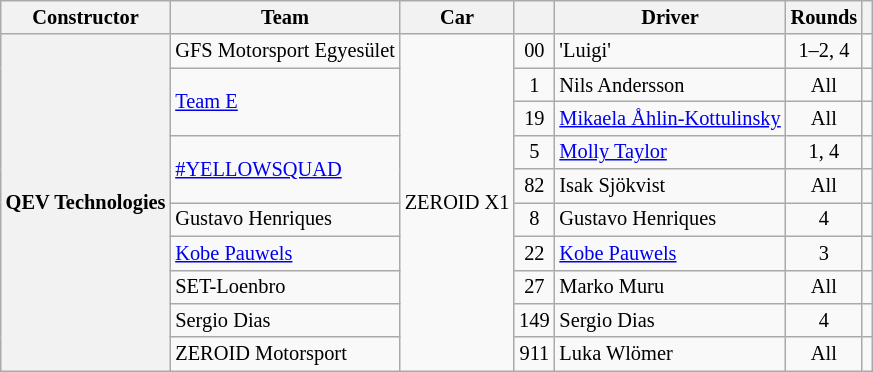<table class="wikitable" style="font-size: 85%">
<tr>
<th>Constructor</th>
<th>Team</th>
<th>Car</th>
<th></th>
<th>Driver</th>
<th>Rounds</th>
<th></th>
</tr>
<tr>
<th rowspan="10">QEV Technologies</th>
<td> GFS Motorsport Egyesület</td>
<td rowspan="10">ZEROID X1</td>
<td align="center">00</td>
<td> 'Luigi'</td>
<td align="center">1–2, 4</td>
<td align="center"></td>
</tr>
<tr>
<td rowspan="2"> <a href='#'>Team E</a></td>
<td align="center">1</td>
<td> Nils Andersson</td>
<td align="center">All</td>
<td align="center"></td>
</tr>
<tr>
<td align="center">19</td>
<td> <a href='#'>Mikaela Åhlin-Kottulinsky</a></td>
<td align="center">All</td>
<td align="center"></td>
</tr>
<tr>
<td rowspan="2"> <a href='#'>#YELLOWSQUAD</a></td>
<td align="center">5</td>
<td> <a href='#'>Molly Taylor</a></td>
<td align="center">1, 4</td>
<td align="center"></td>
</tr>
<tr>
<td align="center">82</td>
<td> Isak Sjökvist</td>
<td align="center">All</td>
<td align="center"></td>
</tr>
<tr>
<td> Gustavo Henriques</td>
<td align="center">8</td>
<td> Gustavo Henriques</td>
<td align="center">4</td>
<td align="center"></td>
</tr>
<tr>
<td> <a href='#'>Kobe Pauwels</a></td>
<td align="center">22</td>
<td> <a href='#'>Kobe Pauwels</a></td>
<td align="center">3</td>
<td align="center"></td>
</tr>
<tr>
<td> SET-Loenbro</td>
<td align="center">27</td>
<td> Marko Muru</td>
<td align="center">All</td>
<td align="center"></td>
</tr>
<tr>
<td> Sergio Dias</td>
<td align="center">149</td>
<td> Sergio Dias</td>
<td align="center">4</td>
<td align="center"></td>
</tr>
<tr>
<td> ZEROID Motorsport</td>
<td align="center">911</td>
<td> Luka Wlömer</td>
<td align="center">All</td>
<td align="center"></td>
</tr>
</table>
